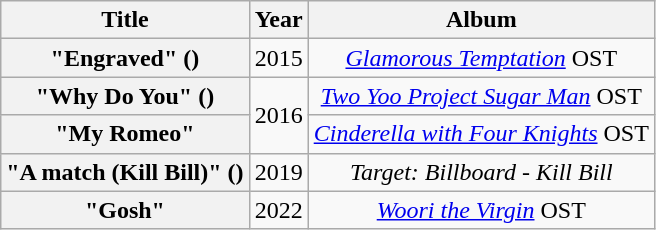<table class="wikitable plainrowheaders" style="text-align:center">
<tr>
<th scope="col">Title</th>
<th scope="col">Year</th>
<th scope="col">Album</th>
</tr>
<tr>
<th scope="row">"Engraved" ()</th>
<td>2015</td>
<td><em><a href='#'>Glamorous Temptation</a></em> OST</td>
</tr>
<tr>
<th scope="row">"Why Do You" () </th>
<td rowspan="2">2016</td>
<td><em><a href='#'>Two Yoo Project Sugar Man</a></em> OST</td>
</tr>
<tr>
<th scope="row">"My Romeo"</th>
<td><em><a href='#'>Cinderella with Four Knights</a></em> OST</td>
</tr>
<tr>
<th scope="row">"A match (Kill Bill)" () </th>
<td>2019</td>
<td><em>Target: Billboard - Kill Bill</em></td>
</tr>
<tr>
<th scope="row">"Gosh"</th>
<td>2022</td>
<td><em><a href='#'>Woori the Virgin</a></em> OST</td>
</tr>
</table>
